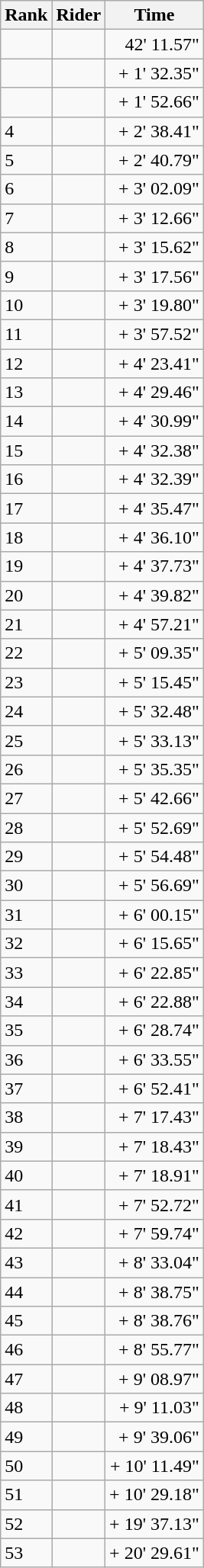<table class="wikitable sortable">
<tr>
<th>Rank</th>
<th>Rider</th>
<th>Time</th>
</tr>
<tr>
<td></td>
<td></td>
<td align=right>42' 11.57"</td>
</tr>
<tr>
<td></td>
<td></td>
<td align=right>+ 1' 32.35"</td>
</tr>
<tr>
<td></td>
<td></td>
<td align=right>+ 1' 52.66"</td>
</tr>
<tr>
<td>4</td>
<td></td>
<td align=right>+ 2' 38.41"</td>
</tr>
<tr>
<td>5</td>
<td></td>
<td align=right>+ 2' 40.79"</td>
</tr>
<tr>
<td>6</td>
<td></td>
<td align=right>+ 3' 02.09"</td>
</tr>
<tr>
<td>7</td>
<td></td>
<td align=right>+ 3' 12.66"</td>
</tr>
<tr>
<td>8</td>
<td></td>
<td align=right>+ 3' 15.62"</td>
</tr>
<tr>
<td>9</td>
<td></td>
<td align=right>+ 3' 17.56"</td>
</tr>
<tr>
<td>10</td>
<td></td>
<td align=right>+ 3' 19.80"</td>
</tr>
<tr>
<td>11</td>
<td></td>
<td align=right>+ 3' 57.52"</td>
</tr>
<tr>
<td>12</td>
<td></td>
<td align=right>+ 4' 23.41"</td>
</tr>
<tr>
<td>13</td>
<td></td>
<td align=right>+ 4' 29.46"</td>
</tr>
<tr>
<td>14</td>
<td></td>
<td align=right>+ 4' 30.99"</td>
</tr>
<tr>
<td>15</td>
<td></td>
<td align=right>+ 4' 32.38"</td>
</tr>
<tr>
<td>16</td>
<td></td>
<td align=right>+ 4' 32.39"</td>
</tr>
<tr>
<td>17</td>
<td></td>
<td align=right>+ 4' 35.47"</td>
</tr>
<tr>
<td>18</td>
<td></td>
<td align=right>+ 4' 36.10"</td>
</tr>
<tr>
<td>19</td>
<td></td>
<td align=right>+ 4' 37.73"</td>
</tr>
<tr>
<td>20</td>
<td></td>
<td align=right>+ 4' 39.82"</td>
</tr>
<tr>
<td>21</td>
<td></td>
<td align=right>+ 4' 57.21"</td>
</tr>
<tr>
<td>22</td>
<td></td>
<td align=right>+ 5' 09.35"</td>
</tr>
<tr>
<td>23</td>
<td></td>
<td align=right>+ 5' 15.45"</td>
</tr>
<tr>
<td>24</td>
<td></td>
<td align=right>+ 5' 32.48"</td>
</tr>
<tr>
<td>25</td>
<td></td>
<td align=right>+ 5' 33.13"</td>
</tr>
<tr>
<td>26</td>
<td></td>
<td align=right>+ 5' 35.35"</td>
</tr>
<tr>
<td>27</td>
<td></td>
<td align=right>+ 5' 42.66"</td>
</tr>
<tr>
<td>28</td>
<td></td>
<td align=right>+ 5' 52.69"</td>
</tr>
<tr>
<td>29</td>
<td></td>
<td align=right>+ 5' 54.48"</td>
</tr>
<tr>
<td>30</td>
<td></td>
<td align=right>+ 5' 56.69"</td>
</tr>
<tr>
<td>31</td>
<td></td>
<td align=right>+ 6' 00.15"</td>
</tr>
<tr>
<td>32</td>
<td></td>
<td align=right>+ 6' 15.65"</td>
</tr>
<tr>
<td>33</td>
<td></td>
<td align=right>+ 6' 22.85"</td>
</tr>
<tr>
<td>34</td>
<td></td>
<td align=right>+ 6' 22.88"</td>
</tr>
<tr>
<td>35</td>
<td></td>
<td align=right>+ 6' 28.74"</td>
</tr>
<tr>
<td>36</td>
<td></td>
<td align=right>+ 6' 33.55"</td>
</tr>
<tr>
<td>37</td>
<td></td>
<td align=right>+ 6' 52.41"</td>
</tr>
<tr>
<td>38</td>
<td></td>
<td align=right>+ 7' 17.43"</td>
</tr>
<tr>
<td>39</td>
<td></td>
<td align=right>+ 7' 18.43"</td>
</tr>
<tr>
<td>40</td>
<td></td>
<td align=right>+ 7' 18.91"</td>
</tr>
<tr>
<td>41</td>
<td></td>
<td align=right>+ 7' 52.72"</td>
</tr>
<tr>
<td>42</td>
<td></td>
<td align=right>+ 7' 59.74"</td>
</tr>
<tr>
<td>43</td>
<td></td>
<td align=right>+ 8' 33.04"</td>
</tr>
<tr>
<td>44</td>
<td></td>
<td align=right>+ 8' 38.75"</td>
</tr>
<tr>
<td>45</td>
<td></td>
<td align=right>+ 8' 38.76"</td>
</tr>
<tr>
<td>46</td>
<td></td>
<td align=right>+ 8' 55.77"</td>
</tr>
<tr>
<td>47</td>
<td></td>
<td align=right>+ 9' 08.97"</td>
</tr>
<tr>
<td>48</td>
<td></td>
<td align=right>+ 9' 11.03"</td>
</tr>
<tr>
<td>49</td>
<td></td>
<td align=right>+ 9' 39.06"</td>
</tr>
<tr>
<td>50</td>
<td></td>
<td align=right>+ 10' 11.49"</td>
</tr>
<tr>
<td>51</td>
<td></td>
<td align=right>+ 10' 29.18"</td>
</tr>
<tr>
<td>52</td>
<td></td>
<td align=right>+ 19' 37.13"</td>
</tr>
<tr>
<td>53</td>
<td></td>
<td align=right>+ 20' 29.61"</td>
</tr>
</table>
